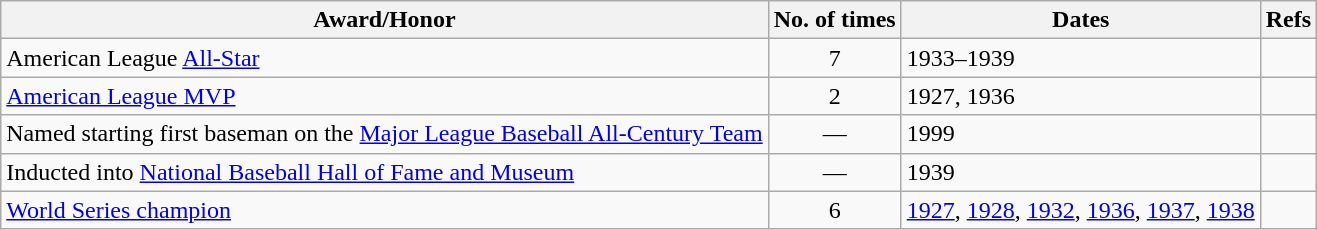<table class="wikitable">
<tr>
<th>Award/Honor</th>
<th>No. of times</th>
<th>Dates</th>
<th>Refs</th>
</tr>
<tr>
<td>American League <a href='#'>All-Star</a></td>
<td style="text-align:center;">7</td>
<td>1933–1939</td>
<td></td>
</tr>
<tr>
<td><a href='#'>American League MVP</a></td>
<td style="text-align:center;">2</td>
<td>1927, 1936</td>
<td></td>
</tr>
<tr>
<td>Named starting first baseman on the <a href='#'>Major League Baseball All-Century Team</a></td>
<td style="text-align:center;">—</td>
<td>1999</td>
<td></td>
</tr>
<tr>
<td>Inducted into <a href='#'>National Baseball Hall of Fame and Museum</a></td>
<td style="text-align:center;">—</td>
<td>1939</td>
<td></td>
</tr>
<tr>
<td><a href='#'>World Series champion</a></td>
<td style="text-align:center;">6</td>
<td><a href='#'>1927</a>, <a href='#'>1928</a>, <a href='#'>1932</a>, <a href='#'>1936</a>, <a href='#'>1937</a>, <a href='#'>1938</a></td>
<td></td>
</tr>
</table>
